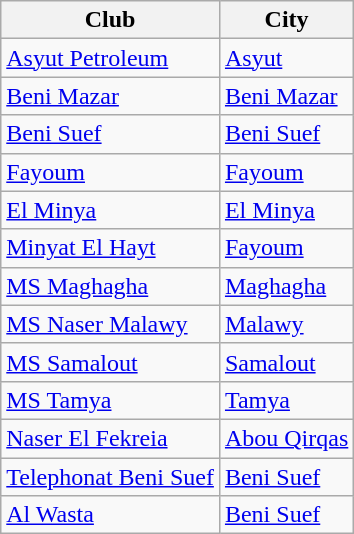<table class="wikitable sortable">
<tr>
<th>Club</th>
<th>City</th>
</tr>
<tr>
<td><a href='#'>Asyut Petroleum</a></td>
<td><a href='#'>Asyut</a></td>
</tr>
<tr>
<td><a href='#'>Beni Mazar</a></td>
<td><a href='#'>Beni Mazar</a></td>
</tr>
<tr>
<td><a href='#'>Beni Suef</a></td>
<td><a href='#'>Beni Suef</a></td>
</tr>
<tr>
<td><a href='#'>Fayoum</a></td>
<td><a href='#'>Fayoum</a></td>
</tr>
<tr>
<td><a href='#'>El Minya</a></td>
<td><a href='#'>El Minya</a></td>
</tr>
<tr>
<td><a href='#'>Minyat El Hayt</a></td>
<td><a href='#'>Fayoum</a></td>
</tr>
<tr>
<td><a href='#'>MS Maghagha</a></td>
<td><a href='#'>Maghagha</a></td>
</tr>
<tr>
<td><a href='#'>MS Naser Malawy</a></td>
<td><a href='#'>Malawy</a></td>
</tr>
<tr>
<td><a href='#'>MS Samalout</a></td>
<td><a href='#'>Samalout</a></td>
</tr>
<tr>
<td><a href='#'>MS Tamya</a></td>
<td><a href='#'>Tamya</a></td>
</tr>
<tr>
<td><a href='#'>Naser El Fekreia</a></td>
<td><a href='#'>Abou Qirqas</a></td>
</tr>
<tr>
<td><a href='#'>Telephonat Beni Suef</a></td>
<td><a href='#'>Beni Suef</a></td>
</tr>
<tr>
<td><a href='#'>Al Wasta</a></td>
<td><a href='#'>Beni Suef</a></td>
</tr>
</table>
